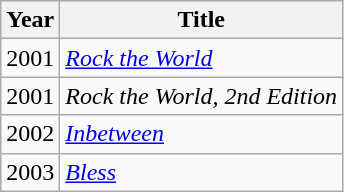<table class="wikitable">
<tr>
<th>Year</th>
<th>Title</th>
</tr>
<tr>
<td>2001</td>
<td><em><a href='#'>Rock the World</a></em></td>
</tr>
<tr>
<td>2001</td>
<td><em>Rock the World, 2nd Edition</em></td>
</tr>
<tr>
<td>2002</td>
<td><em><a href='#'>Inbetween</a></em></td>
</tr>
<tr>
<td>2003</td>
<td><em><a href='#'>Bless</a></em></td>
</tr>
</table>
